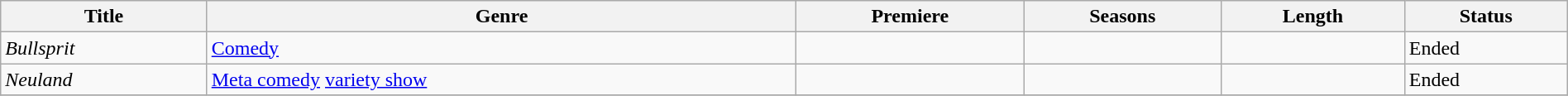<table class="wikitable sortable" style="width:100%">
<tr>
<th>Title</th>
<th>Genre</th>
<th>Premiere</th>
<th>Seasons</th>
<th>Length</th>
<th>Status</th>
</tr>
<tr>
<td><em>Bullsprit</em></td>
<td><a href='#'>Comedy</a></td>
<td></td>
<td></td>
<td></td>
<td>Ended</td>
</tr>
<tr>
<td><em>Neuland</em></td>
<td><a href='#'>Meta comedy</a> <a href='#'>variety show</a></td>
<td></td>
<td></td>
<td></td>
<td>Ended</td>
</tr>
<tr>
</tr>
</table>
